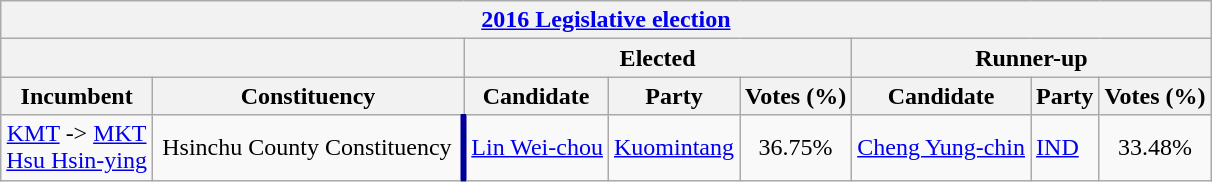<table class="wikitable collapsible sortable" style="text-align:center">
<tr>
<th colspan=8><a href='#'>2016 Legislative election</a></th>
</tr>
<tr>
<th colspan=2> </th>
<th colspan=3>Elected</th>
<th colspan=3>Runner-up</th>
</tr>
<tr>
<th>Incumbent</th>
<th style="width:200px;">Constituency</th>
<th>Candidate</th>
<th>Party</th>
<th>Votes (%)</th>
<th>Candidate</th>
<th>Party</th>
<th>Votes (%)</th>
</tr>
<tr>
<td><a href='#'>KMT</a> ->  <a href='#'>MKT</a><br><a href='#'>Hsu Hsin-ying</a></td>
<td align="center" style="border-right:4px solid #000099;">Hsinchu County Constituency</td>
<td><a href='#'>Lin Wei-chou</a></td>
<td align="left"><a href='#'>Kuomintang</a></td>
<td>36.75%</td>
<td><a href='#'>Cheng Yung-chin</a></td>
<td align="left"><a href='#'>IND</a></td>
<td>33.48%</td>
</tr>
</table>
